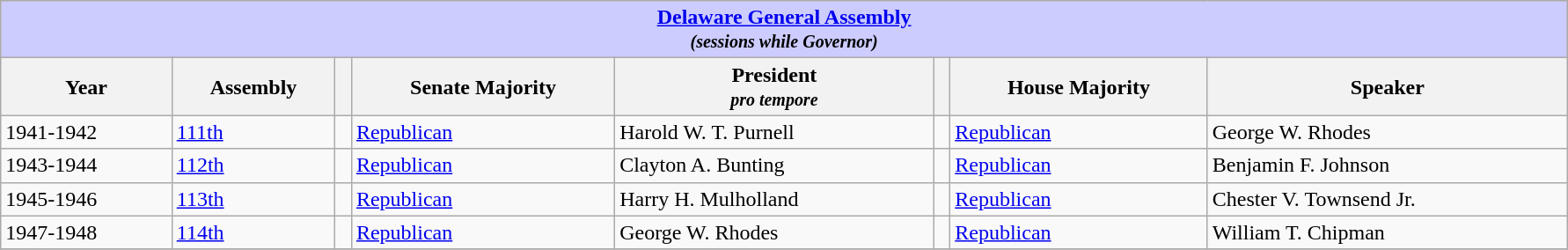<table class=wikitable style="width: 94%" style="text-align: center;" align="center">
<tr bgcolor=#cccccc>
<th colspan=12 style="background: #ccccff;"><strong><a href='#'>Delaware General Assembly</a></strong> <br> <small> <em>(sessions while Governor)</em></small></th>
</tr>
<tr>
<th>Year</th>
<th>Assembly</th>
<th></th>
<th>Senate Majority</th>
<th>President<br><em><small>pro tempore</small></em></th>
<th></th>
<th>House Majority</th>
<th>Speaker</th>
</tr>
<tr>
<td>1941-1942</td>
<td><a href='#'>111th</a></td>
<td></td>
<td><a href='#'>Republican</a></td>
<td>Harold W. T. Purnell</td>
<td></td>
<td><a href='#'>Republican</a></td>
<td>George W. Rhodes</td>
</tr>
<tr>
<td>1943-1944</td>
<td><a href='#'>112th</a></td>
<td></td>
<td><a href='#'>Republican</a></td>
<td>Clayton A. Bunting</td>
<td></td>
<td><a href='#'>Republican</a></td>
<td>Benjamin F. Johnson</td>
</tr>
<tr>
<td>1945-1946</td>
<td><a href='#'>113th</a></td>
<td></td>
<td><a href='#'>Republican</a></td>
<td>Harry H. Mulholland</td>
<td></td>
<td><a href='#'>Republican</a></td>
<td>Chester V. Townsend Jr.</td>
</tr>
<tr>
<td>1947-1948</td>
<td><a href='#'>114th</a></td>
<td></td>
<td><a href='#'>Republican</a></td>
<td>George W. Rhodes</td>
<td></td>
<td><a href='#'>Republican</a></td>
<td>William T. Chipman</td>
</tr>
<tr>
</tr>
</table>
